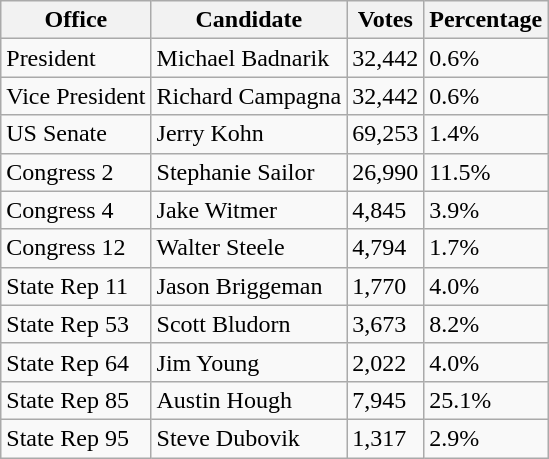<table class="wikitable">
<tr>
<th>Office</th>
<th>Candidate</th>
<th>Votes</th>
<th>Percentage</th>
</tr>
<tr>
<td>President</td>
<td>Michael Badnarik</td>
<td>32,442</td>
<td>0.6%</td>
</tr>
<tr>
<td>Vice President</td>
<td>Richard Campagna</td>
<td>32,442</td>
<td>0.6%</td>
</tr>
<tr>
<td>US Senate</td>
<td>Jerry Kohn</td>
<td>69,253</td>
<td>1.4%</td>
</tr>
<tr>
<td>Congress 2</td>
<td>Stephanie Sailor</td>
<td>26,990</td>
<td>11.5%</td>
</tr>
<tr>
<td>Congress 4</td>
<td>Jake Witmer</td>
<td>4,845</td>
<td>3.9%</td>
</tr>
<tr>
<td>Congress 12</td>
<td>Walter Steele</td>
<td>4,794</td>
<td>1.7%</td>
</tr>
<tr>
<td>State Rep 11</td>
<td>Jason Briggeman</td>
<td>1,770</td>
<td>4.0%</td>
</tr>
<tr>
<td>State Rep 53</td>
<td>Scott Bludorn</td>
<td>3,673</td>
<td>8.2%</td>
</tr>
<tr>
<td>State Rep 64</td>
<td>Jim Young</td>
<td>2,022</td>
<td>4.0%</td>
</tr>
<tr>
<td>State Rep 85</td>
<td>Austin Hough</td>
<td>7,945</td>
<td>25.1%</td>
</tr>
<tr>
<td>State Rep 95</td>
<td>Steve Dubovik</td>
<td>1,317</td>
<td>2.9%</td>
</tr>
</table>
